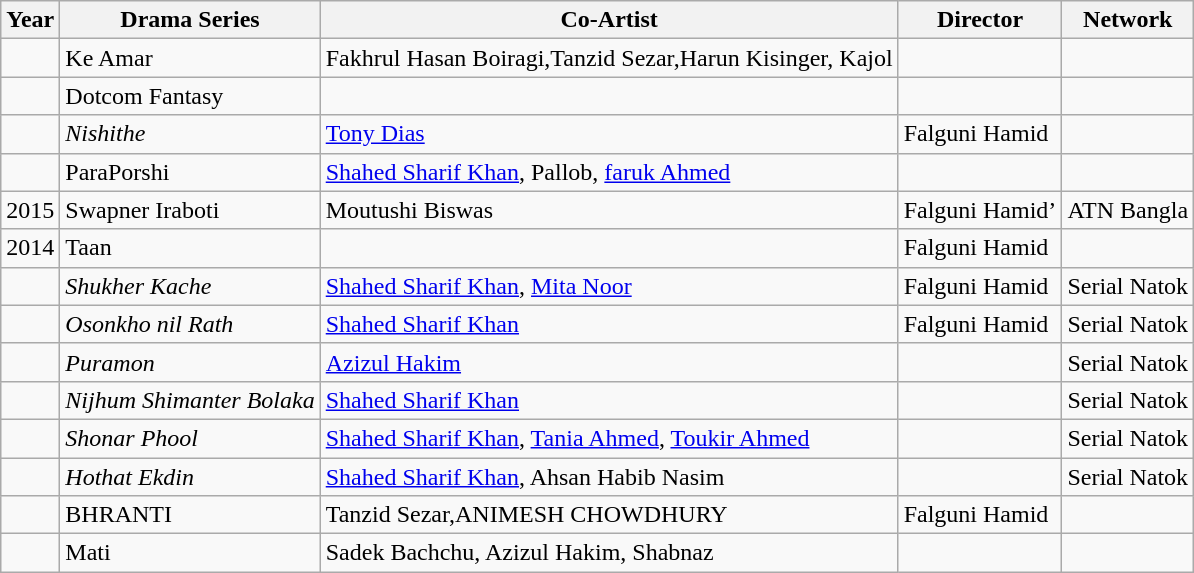<table class="wikitable">
<tr>
<th>Year</th>
<th>Drama Series</th>
<th>Co-Artist</th>
<th>Director</th>
<th>Network</th>
</tr>
<tr>
<td></td>
<td>Ke Amar</td>
<td>Fakhrul Hasan Boiragi,Tanzid Sezar,Harun Kisinger, Kajol</td>
<td></td>
<td></td>
</tr>
<tr>
<td></td>
<td>Dotcom Fantasy</td>
<td></td>
<td></td>
<td></td>
</tr>
<tr>
<td></td>
<td><em>Nishithe</em></td>
<td><a href='#'>Tony Dias</a></td>
<td>Falguni Hamid</td>
<td></td>
</tr>
<tr>
<td></td>
<td>ParaPorshi</td>
<td><a href='#'>Shahed Sharif Khan</a>, Pallob, <a href='#'>faruk Ahmed</a></td>
<td></td>
<td></td>
</tr>
<tr>
<td>2015</td>
<td>Swapner Iraboti</td>
<td>Moutushi Biswas</td>
<td>Falguni Hamid’</td>
<td>ATN Bangla</td>
</tr>
<tr>
<td>2014</td>
<td>Taan</td>
<td></td>
<td>Falguni Hamid</td>
<td></td>
</tr>
<tr>
<td></td>
<td><em>Shukher Kache</em></td>
<td><a href='#'>Shahed Sharif Khan</a>, <a href='#'>Mita Noor</a></td>
<td>Falguni Hamid</td>
<td>Serial Natok</td>
</tr>
<tr>
<td></td>
<td><em>Osonkho nil Rath</em></td>
<td><a href='#'>Shahed Sharif Khan</a></td>
<td>Falguni Hamid</td>
<td>Serial Natok</td>
</tr>
<tr>
<td></td>
<td><em>Puramon</em></td>
<td><a href='#'>Azizul Hakim</a></td>
<td></td>
<td>Serial Natok</td>
</tr>
<tr>
<td></td>
<td><em>Nijhum Shimanter Bolaka</em></td>
<td><a href='#'>Shahed Sharif Khan</a></td>
<td></td>
<td>Serial Natok</td>
</tr>
<tr>
<td></td>
<td><em>Shonar Phool</em></td>
<td><a href='#'>Shahed Sharif Khan</a>, <a href='#'>Tania Ahmed</a>, <a href='#'>Toukir Ahmed</a></td>
<td></td>
<td>Serial Natok</td>
</tr>
<tr>
<td></td>
<td><em>Hothat Ekdin</em></td>
<td><a href='#'>Shahed Sharif Khan</a>, Ahsan Habib Nasim</td>
<td></td>
<td>Serial Natok</td>
</tr>
<tr>
<td></td>
<td>BHRANTI</td>
<td>Tanzid Sezar,ANIMESH CHOWDHURY</td>
<td>Falguni Hamid</td>
<td></td>
</tr>
<tr>
<td></td>
<td>Mati</td>
<td>Sadek Bachchu, Azizul Hakim, Shabnaz</td>
<td></td>
<td></td>
</tr>
</table>
